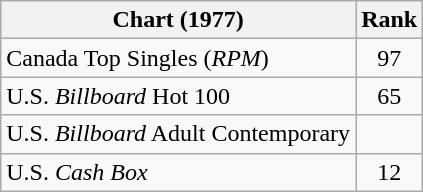<table class="wikitable sortable">
<tr>
<th align="left">Chart (1977)</th>
<th style="text-align:center;">Rank</th>
</tr>
<tr>
<td>Canada Top Singles (<em>RPM</em>)</td>
<td style="text-align:center;">97</td>
</tr>
<tr>
<td>U.S. <em>Billboard</em> Hot 100</td>
<td style="text-align:center;">65</td>
</tr>
<tr>
<td>U.S. <em>Billboard</em> Adult Contemporary</td>
<td></td>
</tr>
<tr>
<td>U.S. <em>Cash Box</em></td>
<td style="text-align:center;">12</td>
</tr>
</table>
